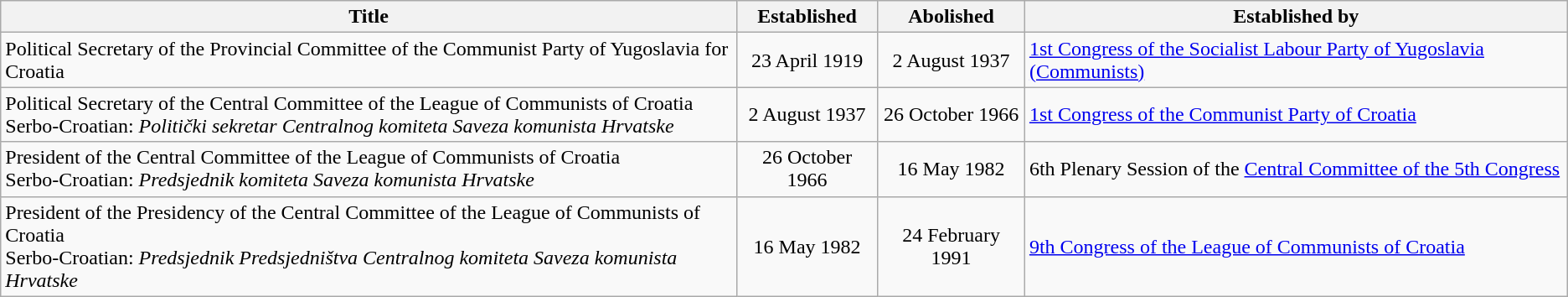<table class="wikitable sortable">
<tr>
<th scope=col>Title</th>
<th scope=col>Established</th>
<th scope=col>Abolished</th>
<th scope=col>Established by</th>
</tr>
<tr>
<td>Political Secretary of the Provincial Committee of the Communist Party of Yugoslavia for Croatia<br></td>
<td align="center">23 April 1919</td>
<td align="center">2 August 1937</td>
<td><a href='#'>1st Congress of the Socialist Labour Party of Yugoslavia (Communists)</a></td>
</tr>
<tr>
<td>Political Secretary of the Central Committee of the League of Communists of Croatia<br>Serbo-Croatian: <em>Politički sekretar Centralnog komiteta Saveza komunista Hrvatske</em></td>
<td align="center">2 August 1937</td>
<td align="center">26 October 1966</td>
<td><a href='#'>1st Congress of the Communist Party of Croatia</a></td>
</tr>
<tr>
<td>President of the Central Committee of the League of Communists of Croatia<br>Serbo-Croatian: <em>Predsjednik komiteta Saveza komunista Hrvatske</em></td>
<td align="center">26 October 1966</td>
<td align="center">16 May 1982</td>
<td>6th Plenary Session of the <a href='#'>Central Committee of the 5th Congress</a></td>
</tr>
<tr>
<td>President of the Presidency of the Central Committee of the League of Communists of Croatia<br>Serbo-Croatian: <em>Predsjednik Predsjedništva Centralnog komiteta Saveza komunista Hrvatske</em></td>
<td align="center">16 May 1982</td>
<td align="center">24 February 1991</td>
<td><a href='#'>9th Congress of the League of Communists of Croatia</a></td>
</tr>
</table>
